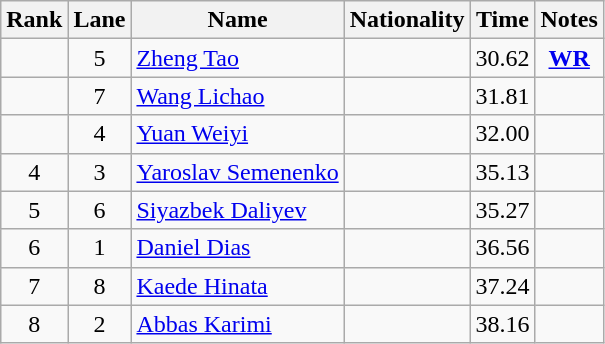<table class="wikitable sortable" style="text-align:center">
<tr>
<th>Rank</th>
<th>Lane</th>
<th>Name</th>
<th>Nationality</th>
<th>Time</th>
<th>Notes</th>
</tr>
<tr>
<td></td>
<td>5</td>
<td align=left><a href='#'>Zheng Tao</a></td>
<td align=left></td>
<td>30.62</td>
<td><strong><a href='#'>WR</a></strong></td>
</tr>
<tr>
<td></td>
<td>7</td>
<td align=left><a href='#'>Wang Lichao</a></td>
<td align=left></td>
<td>31.81</td>
<td></td>
</tr>
<tr>
<td></td>
<td>4</td>
<td align=left><a href='#'>Yuan Weiyi</a></td>
<td align=left></td>
<td>32.00</td>
<td></td>
</tr>
<tr>
<td>4</td>
<td>3</td>
<td align=left><a href='#'>Yaroslav Semenenko</a></td>
<td align=left></td>
<td>35.13</td>
<td></td>
</tr>
<tr>
<td>5</td>
<td>6</td>
<td align=left><a href='#'>Siyazbek Daliyev</a></td>
<td align=left></td>
<td>35.27</td>
<td></td>
</tr>
<tr>
<td>6</td>
<td>1</td>
<td align=left><a href='#'>Daniel Dias</a></td>
<td align=left></td>
<td>36.56</td>
<td></td>
</tr>
<tr>
<td>7</td>
<td>8</td>
<td align=left><a href='#'>Kaede Hinata</a></td>
<td align=left></td>
<td>37.24</td>
<td></td>
</tr>
<tr>
<td>8</td>
<td>2</td>
<td align=left><a href='#'>Abbas Karimi</a></td>
<td align=left></td>
<td>38.16</td>
<td></td>
</tr>
</table>
